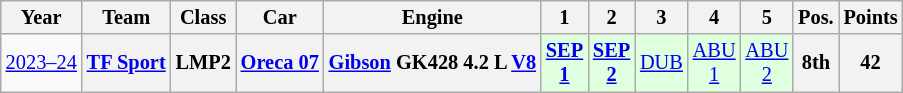<table class="wikitable" style="text-align:center; font-size:85%">
<tr>
<th>Year</th>
<th>Team</th>
<th>Class</th>
<th>Car</th>
<th>Engine</th>
<th>1</th>
<th>2</th>
<th>3</th>
<th>4</th>
<th>5</th>
<th>Pos.</th>
<th>Points</th>
</tr>
<tr>
<td><a href='#'>2023–24</a></td>
<th><a href='#'>TF Sport</a></th>
<th>LMP2</th>
<th><a href='#'>Oreca 07</a></th>
<th><a href='#'>Gibson</a> GK428 4.2 L <a href='#'>V8</a></th>
<td style="background:#DFFFDF;"><strong><a href='#'>SEP<br>1</a></strong><br></td>
<td style="background:#DFFFDF;"><strong><a href='#'>SEP<br>2</a></strong><br></td>
<td style="background:#DFFFDF;"><a href='#'>DUB</a><br></td>
<td style="background:#DFFFDF;"><a href='#'>ABU<br>1</a><br></td>
<td style="background:#DFFFDF;"><a href='#'>ABU<br>2</a><br></td>
<th>8th</th>
<th>42</th>
</tr>
</table>
